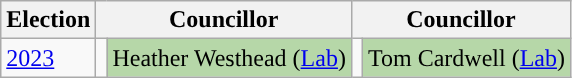<table class="wikitable">
<tr>
<th>Election</th>
<th colspan="2">Councillor</th>
<th colspan="2">Councillor</th>
</tr>
<tr>
<td><a href='#'>2023</a></td>
<td style="background-color: "></td>
<td bgcolor="#B6D7A8">Heather Westhead (<a href='#'>Lab</a>)</td>
<td style="background-color: "></td>
<td bgcolor="#B6D7A8">Tom Cardwell (<a href='#'>Lab</a>)</td>
</tr>
</table>
